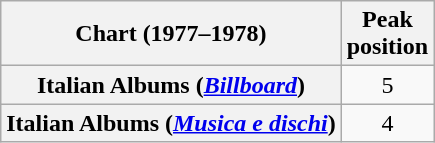<table class="wikitable sortable plainrowheaders" style="text-align:center">
<tr>
<th scope="col">Chart (1977–1978)</th>
<th scope="col">Peak<br>position</th>
</tr>
<tr>
<th scope="row">Italian Albums (<em><a href='#'>Billboard</a></em>)</th>
<td>5</td>
</tr>
<tr>
<th scope="row">Italian Albums (<em><a href='#'>Musica e dischi</a></em>)</th>
<td>4</td>
</tr>
</table>
